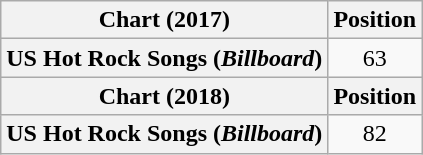<table class="wikitable plainrowheaders" style="text-align:center">
<tr>
<th scope="col">Chart (2017)</th>
<th scope="col">Position</th>
</tr>
<tr>
<th scope="row">US Hot Rock Songs (<em>Billboard</em>)</th>
<td>63</td>
</tr>
<tr>
<th scope="col">Chart (2018)</th>
<th scope="col">Position</th>
</tr>
<tr>
<th scope="row">US Hot Rock Songs (<em>Billboard</em>)</th>
<td>82</td>
</tr>
</table>
